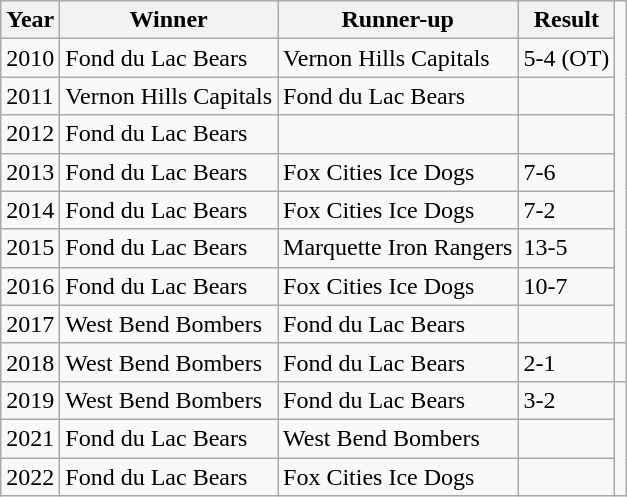<table class="wikitable">
<tr>
<th>Year</th>
<th>Winner</th>
<th>Runner-up</th>
<th>Result</th>
</tr>
<tr>
<td>2010</td>
<td>Fond du Lac Bears</td>
<td>Vernon Hills Capitals</td>
<td>5-4 (OT)</td>
</tr>
<tr>
<td>2011</td>
<td>Vernon Hills Capitals</td>
<td>Fond du Lac Bears</td>
<td></td>
</tr>
<tr>
<td>2012</td>
<td>Fond du Lac Bears</td>
<td></td>
<td></td>
</tr>
<tr>
<td>2013</td>
<td>Fond du Lac Bears</td>
<td>Fox Cities Ice Dogs</td>
<td>7-6</td>
</tr>
<tr>
<td>2014</td>
<td>Fond du Lac Bears</td>
<td>Fox Cities Ice Dogs</td>
<td>7-2</td>
</tr>
<tr>
<td>2015</td>
<td>Fond du Lac Bears</td>
<td>Marquette Iron Rangers</td>
<td>13-5</td>
</tr>
<tr>
<td>2016</td>
<td>Fond du Lac Bears</td>
<td>Fox Cities Ice Dogs</td>
<td>10-7</td>
</tr>
<tr>
<td>2017</td>
<td>West Bend Bombers</td>
<td>Fond du Lac Bears</td>
<td></td>
</tr>
<tr>
<td>2018</td>
<td>West Bend Bombers</td>
<td>Fond du Lac Bears</td>
<td>2-1</td>
<td></td>
</tr>
<tr>
<td>2019</td>
<td>West Bend Bombers</td>
<td>Fond du Lac Bears</td>
<td>3-2</td>
</tr>
<tr>
<td>2021</td>
<td>Fond du Lac Bears</td>
<td>West Bend Bombers</td>
<td></td>
</tr>
<tr>
<td>2022</td>
<td>Fond du Lac Bears</td>
<td>Fox Cities Ice Dogs</td>
<td></td>
</tr>
</table>
